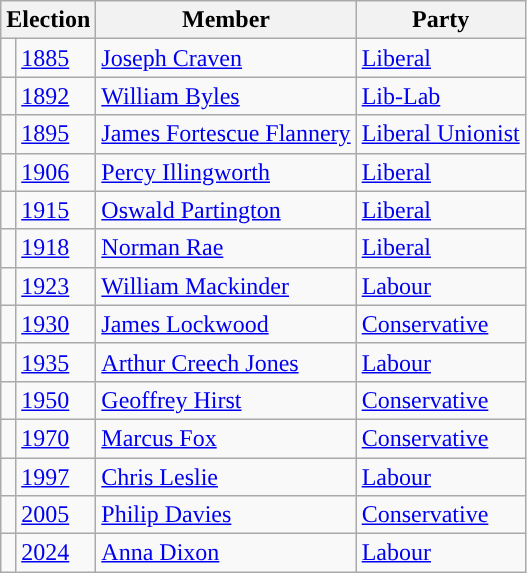<table class="wikitable">
<tr>
<th colspan="2">Election</th>
<th>Member</th>
<th>Party</th>
</tr>
<tr>
<td style="color:inherit;background-color: "></td>
<td><a href='#'>1885</a></td>
<td><a href='#'>Joseph Craven</a></td>
<td><a href='#'>Liberal</a></td>
</tr>
<tr>
<td style="color:inherit;background-color: "></td>
<td><a href='#'>1892</a></td>
<td><a href='#'>William Byles</a></td>
<td><a href='#'>Lib-Lab</a></td>
</tr>
<tr>
<td style="color:inherit;background-color: "></td>
<td><a href='#'>1895</a></td>
<td><a href='#'>James Fortescue Flannery</a></td>
<td><a href='#'>Liberal Unionist</a></td>
</tr>
<tr>
<td style="color:inherit;background-color: "></td>
<td><a href='#'>1906</a></td>
<td><a href='#'>Percy Illingworth</a></td>
<td><a href='#'>Liberal</a></td>
</tr>
<tr>
<td style="color:inherit;background-color: "></td>
<td><a href='#'>1915</a></td>
<td><a href='#'>Oswald Partington</a></td>
<td><a href='#'>Liberal</a></td>
</tr>
<tr>
<td style="color:inherit;background-color: "></td>
<td><a href='#'>1918</a></td>
<td><a href='#'>Norman Rae</a></td>
<td><a href='#'>Liberal</a></td>
</tr>
<tr>
<td style="color:inherit;background-color: "></td>
<td><a href='#'>1923</a></td>
<td><a href='#'>William Mackinder</a></td>
<td><a href='#'>Labour</a></td>
</tr>
<tr>
<td style="color:inherit;background-color: "></td>
<td><a href='#'>1930</a></td>
<td><a href='#'>James Lockwood</a></td>
<td><a href='#'>Conservative</a></td>
</tr>
<tr>
<td style="color:inherit;background-color: "></td>
<td><a href='#'>1935</a></td>
<td><a href='#'>Arthur Creech Jones</a></td>
<td><a href='#'>Labour</a></td>
</tr>
<tr>
<td style="color:inherit;background-color: "></td>
<td><a href='#'>1950</a></td>
<td><a href='#'>Geoffrey Hirst</a></td>
<td><a href='#'>Conservative</a></td>
</tr>
<tr>
<td style="color:inherit;background-color: "></td>
<td><a href='#'>1970</a></td>
<td><a href='#'>Marcus Fox</a></td>
<td><a href='#'>Conservative</a></td>
</tr>
<tr>
<td style="color:inherit;background-color: "></td>
<td><a href='#'>1997</a></td>
<td><a href='#'>Chris Leslie</a></td>
<td><a href='#'>Labour</a></td>
</tr>
<tr>
<td style="color:inherit;background-color: "></td>
<td><a href='#'>2005</a></td>
<td><a href='#'>Philip Davies</a></td>
<td><a href='#'>Conservative</a></td>
</tr>
<tr>
<td style="color:inherit;background-color: "></td>
<td><a href='#'>2024</a></td>
<td><a href='#'>Anna Dixon</a></td>
<td><a href='#'>Labour</a></td>
</tr>
</table>
